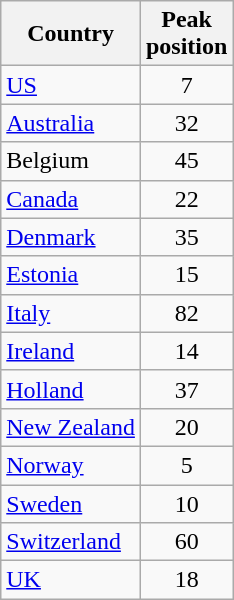<table class="wikitable sortable">
<tr>
<th>Country</th>
<th>Peak<br>position</th>
</tr>
<tr>
<td><a href='#'>US</a></td>
<td style="text-align:center;">7</td>
</tr>
<tr>
<td><a href='#'>Australia</a></td>
<td style="text-align:center;">32</td>
</tr>
<tr>
<td>Belgium</td>
<td style="text-align:center;">45</td>
</tr>
<tr>
<td><a href='#'>Canada</a></td>
<td style="text-align:center;">22</td>
</tr>
<tr>
<td><a href='#'>Denmark</a></td>
<td style="text-align:center;">35</td>
</tr>
<tr>
<td><a href='#'>Estonia</a></td>
<td style="text-align:center;">15</td>
</tr>
<tr>
<td><a href='#'>Italy</a></td>
<td style="text-align:center;">82</td>
</tr>
<tr>
<td><a href='#'>Ireland</a></td>
<td style="text-align:center;">14</td>
</tr>
<tr>
<td><a href='#'>Holland</a></td>
<td style="text-align:center;">37</td>
</tr>
<tr>
<td><a href='#'>New Zealand</a></td>
<td style="text-align:center;">20</td>
</tr>
<tr>
<td><a href='#'>Norway</a></td>
<td style="text-align:center;">5</td>
</tr>
<tr>
<td><a href='#'>Sweden</a></td>
<td style="text-align:center;">10</td>
</tr>
<tr>
<td><a href='#'>Switzerland</a></td>
<td style="text-align:center;">60</td>
</tr>
<tr>
<td><a href='#'>UK</a></td>
<td style="text-align:center;">18</td>
</tr>
</table>
